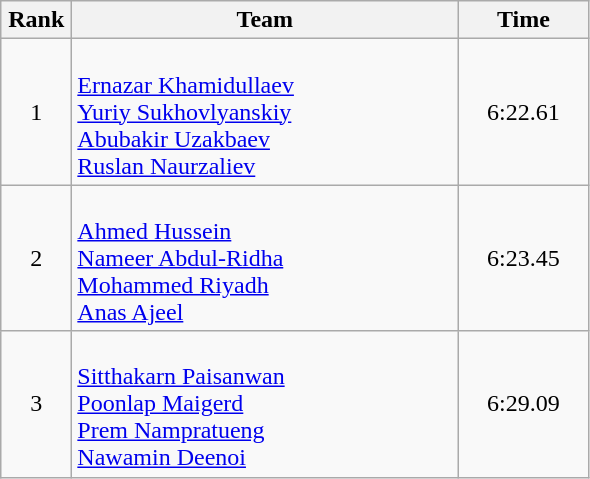<table class=wikitable style="text-align:center">
<tr>
<th width=40>Rank</th>
<th width=250>Team</th>
<th width=80>Time</th>
</tr>
<tr>
<td>1</td>
<td align=left><br><a href='#'>Ernazar Khamidullaev</a><br><a href='#'>Yuriy Sukhovlyanskiy</a><br><a href='#'>Abubakir Uzakbaev</a><br><a href='#'>Ruslan Naurzaliev</a></td>
<td>6:22.61</td>
</tr>
<tr>
<td>2</td>
<td align=left><br><a href='#'>Ahmed Hussein</a><br><a href='#'>Nameer Abdul-Ridha</a><br><a href='#'>Mohammed Riyadh</a><br><a href='#'>Anas Ajeel</a></td>
<td>6:23.45</td>
</tr>
<tr>
<td>3</td>
<td align=left><br><a href='#'>Sitthakarn Paisanwan</a><br><a href='#'>Poonlap Maigerd</a><br><a href='#'>Prem Nampratueng</a><br><a href='#'>Nawamin Deenoi</a></td>
<td>6:29.09</td>
</tr>
</table>
